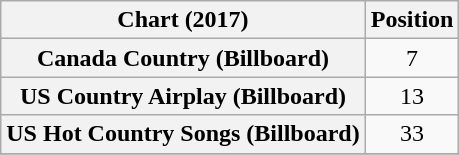<table class="wikitable sortable plainrowheaders" style="text-align:center">
<tr>
<th scope="col">Chart (2017)</th>
<th scope="col">Position</th>
</tr>
<tr>
<th scope="row">Canada Country (Billboard)</th>
<td>7</td>
</tr>
<tr>
<th scope="row">US Country Airplay (Billboard)</th>
<td>13</td>
</tr>
<tr>
<th scope="row">US Hot Country Songs (Billboard)</th>
<td>33</td>
</tr>
<tr>
</tr>
</table>
